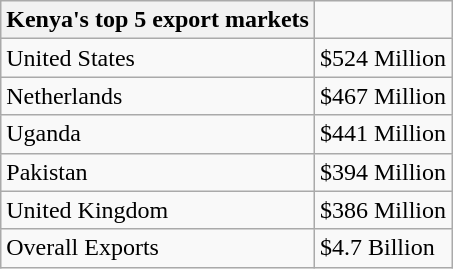<table class="wikitable">
<tr>
<th>Kenya's top 5 export markets</th>
</tr>
<tr>
<td>United States</td>
<td>$524 Million</td>
</tr>
<tr>
<td>Netherlands</td>
<td>$467 Million</td>
</tr>
<tr>
<td>Uganda</td>
<td>$441 Million</td>
</tr>
<tr>
<td>Pakistan</td>
<td>$394 Million</td>
</tr>
<tr>
<td>United Kingdom</td>
<td>$386 Million</td>
</tr>
<tr>
<td>Overall Exports</td>
<td>$4.7 Billion</td>
</tr>
</table>
